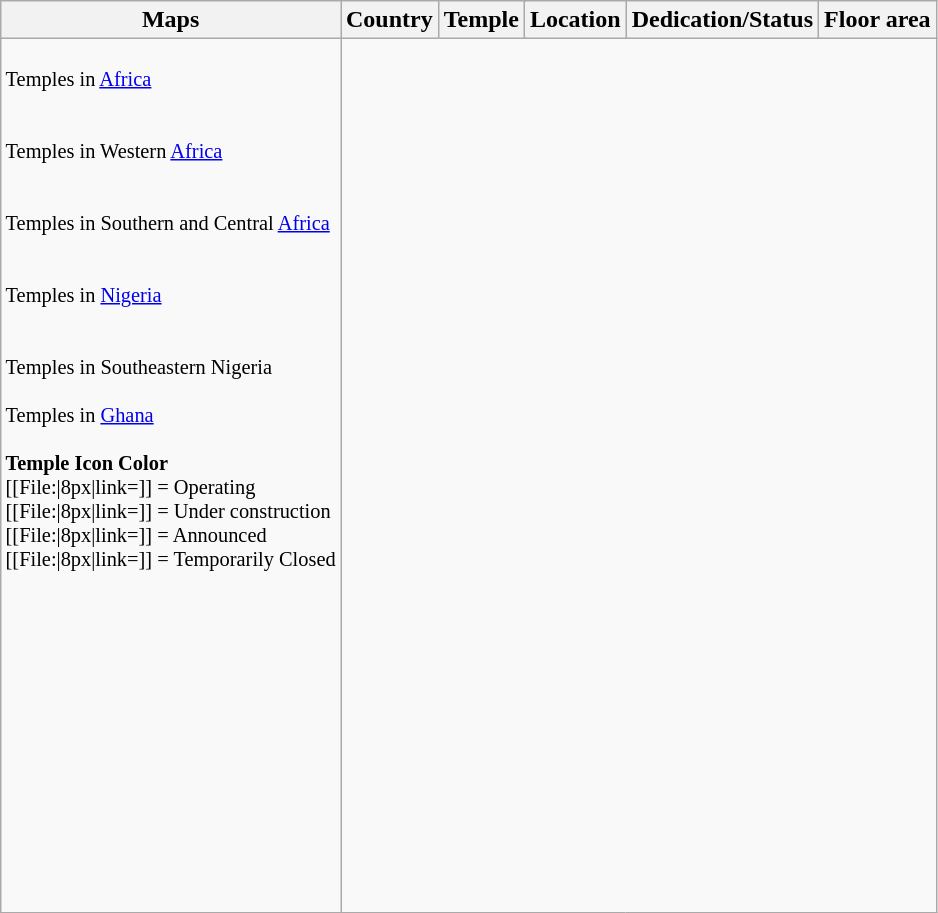<table border=1 class="wikitable">
<tr>
<th>Maps</th>
<th>Country</th>
<th colspan=3>Temple</th>
<th>Location</th>
<th>Dedication/Status</th>
<th>Floor area</th>
</tr>
<tr>
<td rowspan=29 style="font-size: 85%;"><br>Temples in <a href='#'>Africa</a><br><br><br>Temples in Western <a href='#'>Africa</a><br><br><br>Temples in Southern and Central <a href='#'>Africa</a><br><br><br>Temples in <a href='#'>Nigeria</a><br><br><br>Temples in Southeastern Nigeria<br><br>Temples in <a href='#'>Ghana</a><br><br><strong>Temple Icon Color</strong><br>
[[File:|8px|link=]] = Operating<br>
[[File:|8px|link=]] = Under construction<br>
[[File:|8px|link=]] = Announced<br>
[[File:|8px|link=]] = Temporarily Closed<br>
<br>
<br>



<br>


<br>
<br>
<br>
<br>
<br>

<br>






<br>
<br>
<br>


<br>
<br>
</td>
</tr>
</table>
